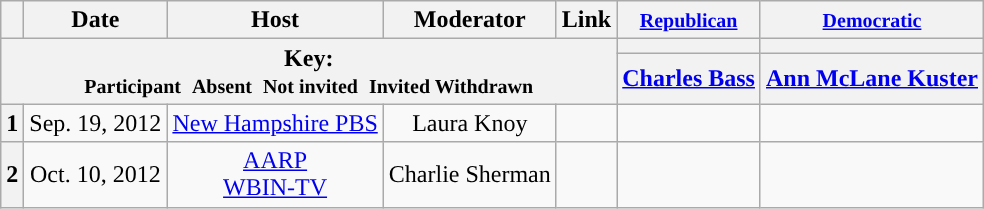<table class="wikitable" style="text-align:center;">
<tr>
<th scope="col"></th>
<th scope="col">Date</th>
<th scope="col">Host</th>
<th scope="col">Moderator</th>
<th scope="col">Link</th>
<th scope="col"><small><a href='#'>Republican</a></small></th>
<th scope="col"><small><a href='#'>Democratic</a></small></th>
</tr>
<tr>
<th colspan="5" rowspan="2">Key:<br> <small>Participant </small>  <small>Absent </small>  <small>Not invited </small>  <small>Invited  Withdrawn</small></th>
<th scope="col" style="background:"></th>
<th scope="col" style="background:"></th>
</tr>
<tr>
<th scope="col"><a href='#'>Charles Bass</a></th>
<th scope="col"><a href='#'>Ann McLane Kuster</a></th>
</tr>
<tr>
<th>1</th>
<td style="white-space:nowrap;">Sep. 19, 2012</td>
<td style="white-space:nowrap;"><a href='#'>New Hampshire PBS</a></td>
<td style="white-space:nowrap;">Laura Knoy</td>
<td style="white-space:nowrap;"></td>
<td></td>
<td></td>
</tr>
<tr>
<th>2</th>
<td style="white-space:nowrap;">Oct. 10, 2012</td>
<td style="white-space:nowrap;"><a href='#'>AARP</a><br><a href='#'>WBIN-TV</a></td>
<td style="white-space:nowrap;">Charlie Sherman</td>
<td style="white-space:nowrap;"></td>
<td></td>
<td></td>
</tr>
</table>
